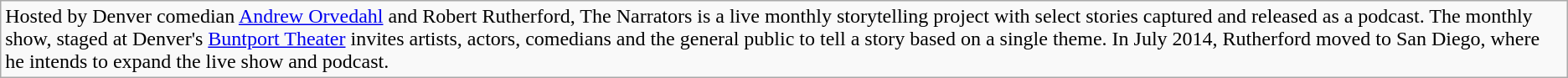<table class="wikitable" border="0">
<tr>
<td>Hosted by Denver comedian <a href='#'>Andrew Orvedahl</a> and Robert Rutherford, The Narrators is a live monthly storytelling project with select stories captured and released as a podcast. The monthly show, staged at Denver's <a href='#'>Buntport Theater</a> invites artists, actors, comedians and the general public to tell a story based on a single theme. In July 2014, Rutherford moved to San Diego, where he intends to expand the live show and podcast.</td>
</tr>
</table>
